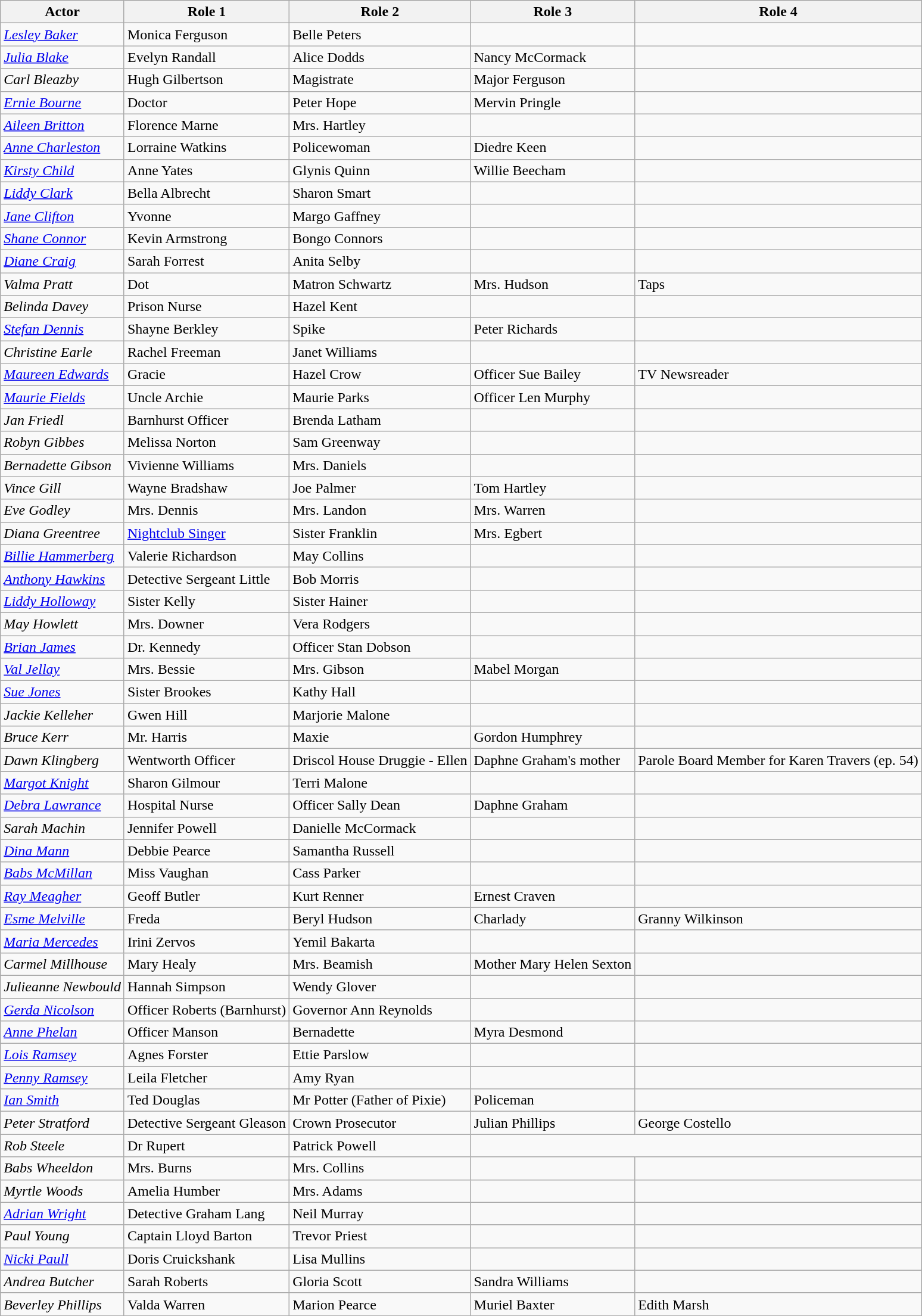<table class="wikitable">
<tr>
<th>Actor</th>
<th>Role 1</th>
<th>Role 2</th>
<th>Role 3</th>
<th>Role 4</th>
</tr>
<tr>
<td><em><a href='#'>Lesley Baker</a></em></td>
<td>Monica Ferguson</td>
<td>Belle Peters</td>
<td></td>
<td></td>
</tr>
<tr>
<td><em><a href='#'>Julia Blake</a></em></td>
<td>Evelyn Randall</td>
<td>Alice Dodds</td>
<td>Nancy McCormack</td>
<td></td>
</tr>
<tr>
<td><em>Carl Bleazby</em></td>
<td>Hugh Gilbertson</td>
<td>Magistrate</td>
<td>Major Ferguson</td>
<td></td>
</tr>
<tr>
<td><em><a href='#'>Ernie Bourne</a></em></td>
<td>Doctor</td>
<td>Peter Hope</td>
<td>Mervin Pringle</td>
<td></td>
</tr>
<tr>
<td><em><a href='#'>Aileen Britton</a></em></td>
<td>Florence Marne</td>
<td>Mrs. Hartley</td>
<td></td>
<td></td>
</tr>
<tr>
<td><em><a href='#'>Anne Charleston</a></em></td>
<td>Lorraine Watkins</td>
<td>Policewoman</td>
<td>Diedre Keen</td>
<td></td>
</tr>
<tr>
<td><em><a href='#'>Kirsty Child</a></em></td>
<td>Anne Yates</td>
<td>Glynis Quinn</td>
<td>Willie Beecham</td>
<td></td>
</tr>
<tr>
<td><em><a href='#'>Liddy Clark</a></em></td>
<td>Bella Albrecht</td>
<td>Sharon Smart</td>
<td></td>
<td></td>
</tr>
<tr>
<td><em><a href='#'>Jane Clifton</a></em></td>
<td>Yvonne</td>
<td>Margo Gaffney</td>
<td></td>
<td></td>
</tr>
<tr>
<td><em><a href='#'>Shane Connor</a></em></td>
<td>Kevin Armstrong</td>
<td>Bongo Connors</td>
<td></td>
<td></td>
</tr>
<tr>
<td><em><a href='#'>Diane Craig</a></em></td>
<td>Sarah Forrest</td>
<td>Anita Selby</td>
<td></td>
<td></td>
</tr>
<tr>
<td><em>Valma Pratt</em></td>
<td>Dot</td>
<td>Matron Schwartz</td>
<td>Mrs. Hudson</td>
<td>Taps</td>
</tr>
<tr>
<td><em>Belinda Davey</em></td>
<td>Prison Nurse</td>
<td>Hazel Kent</td>
<td></td>
<td></td>
</tr>
<tr>
<td><em><a href='#'>Stefan Dennis</a></em></td>
<td>Shayne Berkley</td>
<td>Spike</td>
<td>Peter Richards</td>
<td></td>
</tr>
<tr>
<td><em>Christine Earle</em></td>
<td>Rachel Freeman</td>
<td>Janet Williams</td>
<td></td>
<td></td>
</tr>
<tr>
<td><em><a href='#'>Maureen Edwards</a></em></td>
<td>Gracie</td>
<td>Hazel Crow</td>
<td>Officer Sue Bailey</td>
<td>TV Newsreader</td>
</tr>
<tr>
<td><em><a href='#'>Maurie Fields</a></em></td>
<td>Uncle Archie</td>
<td>Maurie Parks</td>
<td>Officer Len Murphy</td>
<td></td>
</tr>
<tr>
<td><em>Jan Friedl</em></td>
<td>Barnhurst Officer</td>
<td>Brenda Latham</td>
<td></td>
<td></td>
</tr>
<tr>
<td><em>Robyn Gibbes</em></td>
<td>Melissa Norton</td>
<td>Sam Greenway</td>
<td></td>
<td></td>
</tr>
<tr>
<td><em>Bernadette Gibson</em></td>
<td>Vivienne Williams</td>
<td>Mrs. Daniels</td>
<td></td>
<td></td>
</tr>
<tr>
<td><em>Vince Gill</em></td>
<td>Wayne Bradshaw</td>
<td>Joe Palmer</td>
<td>Tom Hartley</td>
<td></td>
</tr>
<tr>
<td><em>Eve Godley</em></td>
<td>Mrs. Dennis</td>
<td>Mrs. Landon</td>
<td>Mrs. Warren</td>
<td></td>
</tr>
<tr>
<td><em>Diana Greentree</em></td>
<td><a href='#'>Nightclub Singer</a></td>
<td>Sister Franklin</td>
<td>Mrs. Egbert</td>
<td></td>
</tr>
<tr>
<td><em><a href='#'>Billie Hammerberg</a></em></td>
<td>Valerie Richardson</td>
<td>May Collins</td>
<td></td>
<td></td>
</tr>
<tr>
<td><em><a href='#'>Anthony Hawkins</a></em></td>
<td>Detective Sergeant Little</td>
<td>Bob Morris</td>
<td></td>
<td></td>
</tr>
<tr>
<td><em><a href='#'>Liddy Holloway</a></em></td>
<td>Sister Kelly</td>
<td>Sister Hainer</td>
<td></td>
<td></td>
</tr>
<tr>
<td><em>May Howlett</em></td>
<td>Mrs. Downer</td>
<td>Vera Rodgers</td>
<td></td>
<td></td>
</tr>
<tr>
<td><em><a href='#'>Brian James</a></em></td>
<td>Dr. Kennedy</td>
<td>Officer Stan Dobson</td>
<td></td>
<td></td>
</tr>
<tr>
<td><em><a href='#'>Val Jellay</a></em></td>
<td>Mrs. Bessie</td>
<td>Mrs. Gibson</td>
<td>Mabel Morgan</td>
<td></td>
</tr>
<tr>
<td><em><a href='#'>Sue Jones</a></em></td>
<td>Sister Brookes</td>
<td>Kathy Hall</td>
<td></td>
<td></td>
</tr>
<tr>
<td><em>Jackie Kelleher</em></td>
<td>Gwen Hill</td>
<td>Marjorie Malone</td>
<td></td>
<td></td>
</tr>
<tr>
<td><em>Bruce Kerr</em></td>
<td>Mr. Harris</td>
<td>Maxie</td>
<td>Gordon Humphrey</td>
<td></td>
</tr>
<tr>
<td><em>Dawn Klingberg</em></td>
<td>Wentworth Officer</td>
<td>Driscol House Druggie - Ellen</td>
<td>Daphne Graham's mother</td>
<td>Parole Board Member for Karen Travers (ep. 54)</td>
</tr>
<tr>
</tr>
<tr>
<td><em><a href='#'>Margot Knight</a></em></td>
<td>Sharon Gilmour</td>
<td>Terri Malone</td>
<td></td>
<td></td>
</tr>
<tr>
<td><em><a href='#'>Debra Lawrance</a></em></td>
<td>Hospital Nurse</td>
<td>Officer Sally Dean</td>
<td>Daphne Graham</td>
<td></td>
</tr>
<tr>
<td><em>Sarah Machin</em></td>
<td>Jennifer Powell</td>
<td>Danielle McCormack</td>
<td></td>
<td></td>
</tr>
<tr>
<td><em><a href='#'>Dina Mann</a></em></td>
<td>Debbie Pearce</td>
<td>Samantha Russell</td>
<td></td>
<td></td>
</tr>
<tr>
<td><em><a href='#'>Babs McMillan</a></em></td>
<td>Miss Vaughan</td>
<td>Cass Parker</td>
<td></td>
<td></td>
</tr>
<tr>
<td><em><a href='#'>Ray Meagher</a></em></td>
<td>Geoff Butler</td>
<td>Kurt Renner</td>
<td>Ernest Craven</td>
<td></td>
</tr>
<tr>
<td><em><a href='#'>Esme Melville</a></em></td>
<td>Freda</td>
<td>Beryl Hudson</td>
<td>Charlady</td>
<td>Granny Wilkinson</td>
</tr>
<tr>
<td><em><a href='#'>Maria Mercedes</a></em></td>
<td>Irini Zervos</td>
<td>Yemil Bakarta</td>
<td></td>
<td></td>
</tr>
<tr>
<td><em>Carmel Millhouse</em></td>
<td>Mary Healy</td>
<td>Mrs. Beamish</td>
<td>Mother Mary Helen Sexton</td>
<td></td>
</tr>
<tr>
<td><em>Julieanne Newbould</em></td>
<td>Hannah Simpson</td>
<td>Wendy Glover</td>
<td></td>
<td></td>
</tr>
<tr>
<td><em><a href='#'>Gerda Nicolson</a></em></td>
<td>Officer Roberts (Barnhurst)</td>
<td>Governor Ann Reynolds</td>
<td></td>
<td></td>
</tr>
<tr>
<td><em><a href='#'>Anne Phelan</a></em></td>
<td>Officer Manson</td>
<td>Bernadette</td>
<td>Myra Desmond</td>
<td></td>
</tr>
<tr>
<td><em><a href='#'>Lois Ramsey</a></em></td>
<td>Agnes Forster</td>
<td>Ettie Parslow</td>
<td></td>
<td></td>
</tr>
<tr>
<td><em><a href='#'>Penny Ramsey</a></em></td>
<td>Leila Fletcher</td>
<td>Amy Ryan</td>
<td></td>
<td></td>
</tr>
<tr>
<td><em><a href='#'>Ian Smith</a></em></td>
<td>Ted Douglas</td>
<td>Mr Potter (Father of Pixie)</td>
<td>Policeman</td>
<td></td>
</tr>
<tr>
<td><em>Peter Stratford</em></td>
<td>Detective Sergeant Gleason</td>
<td>Crown Prosecutor</td>
<td>Julian Phillips</td>
<td>George Costello</td>
</tr>
<tr>
<td><em>Rob Steele</em></td>
<td>Dr Rupert</td>
<td>Patrick Powell</td>
</tr>
<tr>
<td><em>Babs Wheeldon</em></td>
<td>Mrs. Burns</td>
<td>Mrs. Collins</td>
<td></td>
<td></td>
</tr>
<tr>
<td><em>Myrtle Woods</em></td>
<td>Amelia Humber</td>
<td>Mrs. Adams</td>
<td></td>
<td></td>
</tr>
<tr>
<td><em><a href='#'>Adrian Wright</a></em></td>
<td>Detective Graham Lang</td>
<td>Neil Murray</td>
<td></td>
<td></td>
</tr>
<tr>
<td><em>Paul Young</em></td>
<td>Captain Lloyd Barton</td>
<td>Trevor Priest</td>
<td></td>
<td></td>
</tr>
<tr>
<td><em><a href='#'>Nicki Paull</a></em></td>
<td>Doris Cruickshank</td>
<td>Lisa Mullins</td>
<td></td>
<td></td>
</tr>
<tr>
<td><em>Andrea Butcher</em></td>
<td>Sarah Roberts</td>
<td>Gloria Scott</td>
<td>Sandra Williams</td>
</tr>
<tr>
<td><em>Beverley Phillips</em></td>
<td>Valda Warren</td>
<td>Marion Pearce</td>
<td>Muriel Baxter</td>
<td>Edith Marsh</td>
</tr>
<tr>
</tr>
</table>
